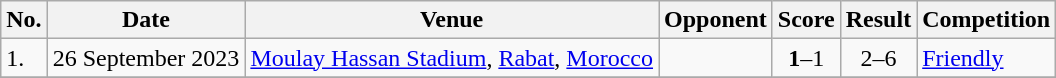<table class="wikitable">
<tr>
<th>No.</th>
<th>Date</th>
<th>Venue</th>
<th>Opponent</th>
<th>Score</th>
<th>Result</th>
<th>Competition</th>
</tr>
<tr>
<td>1.</td>
<td>26 September 2023</td>
<td><a href='#'>Moulay Hassan Stadium</a>, <a href='#'>Rabat</a>, <a href='#'>Morocco</a></td>
<td></td>
<td align=center><strong>1</strong>–1</td>
<td align=center>2–6</td>
<td><a href='#'>Friendly</a></td>
</tr>
<tr>
</tr>
</table>
